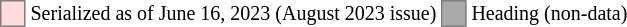<table style="font-size:smaller">
<tr>
<td style="background: #fdd; width: 1em; border: 1px solid gray; clear: both"></td>
<td>Serialized as of June 16, 2023 (August 2023 issue)</td>
<td style="background: #aaa; width: 1em; border: 1px solid gray"></td>
<td>Heading (non-data)</td>
</tr>
</table>
